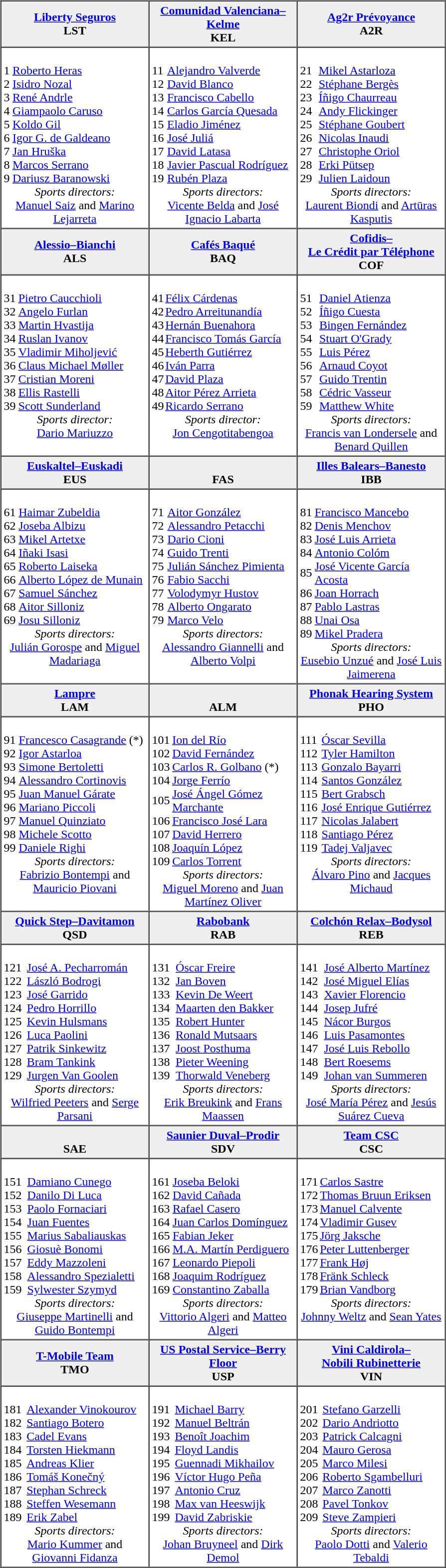<table border="1" cellpadding="3" cellspacing="0" style="margin:auto;">
<tr>
<th style="text-align:center; width:190px; background:#efefef;"><a href='#'>Liberty Seguros</a><br> LST</th>
<th style="text-align:center; width:190px; background:#efefef;"><a href='#'>Comunidad Valenciana–Kelme</a><br> KEL</th>
<th style="text-align:center; width:190px; background:#efefef;"><a href='#'>Ag2r Prévoyance</a><br> A2R</th>
</tr>
<tr valign=top>
<td><br><table cellpadding="0" cellspacing="0" style="margin:auto; width:190px;">
<tr>
<td>1</td>
<td><a href='#'>Roberto Heras</a></td>
<td></td>
</tr>
<tr>
<td>2</td>
<td><a href='#'>Isidro Nozal</a></td>
<td></td>
</tr>
<tr>
<td>3</td>
<td><a href='#'>René Andrle</a></td>
<td></td>
</tr>
<tr>
<td>4</td>
<td><a href='#'>Giampaolo Caruso</a></td>
<td></td>
</tr>
<tr>
<td>5</td>
<td><a href='#'>Koldo Gil</a></td>
<td></td>
</tr>
<tr>
<td>6</td>
<td><a href='#'>Igor G. de Galdeano</a></td>
<td></td>
</tr>
<tr>
<td>7</td>
<td><a href='#'>Jan Hruška</a></td>
<td></td>
</tr>
<tr>
<td>8</td>
<td><a href='#'>Marcos Serrano</a></td>
<td></td>
</tr>
<tr>
<td>9</td>
<td><a href='#'>Dariusz Baranowski</a></td>
<td></td>
</tr>
<tr>
<td colspan="3" style="text-align:center;"><em>Sports directors:</em><br><a href='#'>Manuel Saiz</a> and <a href='#'>Marino Lejarreta</a></td>
</tr>
</table>
</td>
<td><br><table cellpadding="0" cellspacing="0" style="margin:auto; width:190px;">
<tr>
<td>11</td>
<td><a href='#'>Alejandro Valverde</a></td>
<td></td>
</tr>
<tr>
<td>12</td>
<td><a href='#'>David Blanco</a></td>
<td></td>
</tr>
<tr>
<td>13</td>
<td><a href='#'>Francisco Cabello</a></td>
<td></td>
</tr>
<tr>
<td>14</td>
<td><a href='#'>Carlos García Quesada</a></td>
<td></td>
</tr>
<tr>
<td>15</td>
<td><a href='#'>Eladio Jiménez</a></td>
<td></td>
</tr>
<tr>
<td>16</td>
<td><a href='#'>José Juliá</a></td>
<td></td>
</tr>
<tr>
<td>17</td>
<td><a href='#'>David Latasa</a></td>
<td></td>
</tr>
<tr>
<td>18</td>
<td><a href='#'>Javier Pascual Rodríguez</a></td>
<td></td>
</tr>
<tr>
<td>19</td>
<td><a href='#'>Rubén Plaza</a></td>
<td></td>
</tr>
<tr>
<td colspan="3" style="text-align:center;"><em>Sports directors:</em><br><a href='#'>Vicente Belda</a> and <a href='#'>José Ignacio Labarta</a></td>
</tr>
</table>
</td>
<td><br><table cellpadding="0" cellspacing="0" style="margin:auto; width:190px;">
<tr>
<td>21</td>
<td><a href='#'>Mikel Astarloza</a></td>
<td></td>
</tr>
<tr>
<td>22</td>
<td><a href='#'>Stéphane Bergès</a></td>
<td></td>
</tr>
<tr>
<td>23</td>
<td><a href='#'>Íñigo Chaurreau</a></td>
<td></td>
</tr>
<tr>
<td>24</td>
<td><a href='#'>Andy Flickinger</a></td>
<td></td>
</tr>
<tr>
<td>25</td>
<td><a href='#'>Stéphane Goubert</a></td>
<td></td>
</tr>
<tr>
<td>26</td>
<td><a href='#'>Nicolas Inaudi</a></td>
<td></td>
</tr>
<tr>
<td>27</td>
<td><a href='#'>Christophe Oriol</a></td>
<td></td>
</tr>
<tr>
<td>28</td>
<td><a href='#'>Erki Pütsep</a></td>
<td></td>
</tr>
<tr>
<td>29</td>
<td><a href='#'>Julien Laidoun</a></td>
<td></td>
</tr>
<tr>
<td colspan="3" style="text-align:center;"><em>Sports directors:</em><br><a href='#'>Laurent Biondi</a> and <a href='#'>Artūras Kasputis</a></td>
</tr>
</table>
</td>
</tr>
<tr>
<th style="text-align:center; width:190px; background:#efefef;"><a href='#'>Alessio–Bianchi</a><br> ALS</th>
<th style="text-align:center; width:190px; background:#efefef;"><a href='#'>Cafés Baqué</a><br> BAQ</th>
<th style="text-align:center; width:190px; background:#efefef;"><a href='#'>Cofidis–<br>Le Crédit par Téléphone</a><br> COF</th>
</tr>
<tr valign=top>
<td><br><table cellpadding="0" cellspacing="0" style="margin:auto; width:190px;">
<tr>
<td>31</td>
<td><a href='#'>Pietro Caucchioli</a></td>
<td></td>
</tr>
<tr>
<td>32</td>
<td><a href='#'>Angelo Furlan</a></td>
<td></td>
</tr>
<tr>
<td>33</td>
<td><a href='#'>Martin Hvastija</a></td>
<td></td>
</tr>
<tr>
<td>34</td>
<td><a href='#'>Ruslan Ivanov</a></td>
<td></td>
</tr>
<tr>
<td>35</td>
<td><a href='#'>Vladimir Miholjević</a></td>
<td></td>
</tr>
<tr>
<td>36</td>
<td><a href='#'>Claus Michael Møller</a></td>
<td></td>
</tr>
<tr>
<td>37</td>
<td><a href='#'>Cristian Moreni</a></td>
<td></td>
</tr>
<tr>
<td>38</td>
<td><a href='#'>Ellis Rastelli</a></td>
<td></td>
</tr>
<tr>
<td>39</td>
<td><a href='#'>Scott Sunderland</a></td>
<td></td>
</tr>
<tr>
<td colspan="3" style="text-align:center;"><em>Sports director:</em><br><a href='#'>Dario Mariuzzo</a></td>
</tr>
</table>
</td>
<td><br><table cellpadding="0" cellspacing="0" style="margin:auto; width:190px;">
<tr>
<td>41</td>
<td><a href='#'>Félix Cárdenas</a></td>
<td></td>
</tr>
<tr>
<td>42</td>
<td><a href='#'>Pedro Arreitunandía</a></td>
<td></td>
</tr>
<tr>
<td>43</td>
<td><a href='#'>Hernán Buenahora</a></td>
<td></td>
</tr>
<tr>
<td>44</td>
<td><a href='#'>Francisco Tomás García</a></td>
<td></td>
</tr>
<tr>
<td>45</td>
<td><a href='#'>Heberth Gutiérrez</a></td>
<td></td>
</tr>
<tr>
<td>46</td>
<td><a href='#'>Iván Parra</a></td>
<td></td>
</tr>
<tr>
<td>47</td>
<td><a href='#'>David Plaza</a></td>
<td></td>
</tr>
<tr>
<td>48</td>
<td><a href='#'>Aitor Pérez Arrieta</a></td>
<td></td>
</tr>
<tr>
<td>49</td>
<td><a href='#'>Ricardo Serrano</a></td>
<td></td>
</tr>
<tr>
<td colspan="3" style="text-align:center;"><em>Sports director:</em><br><a href='#'>Jon Cengotitabengoa</a></td>
</tr>
</table>
</td>
<td><br><table cellpadding="0" cellspacing="0" style="margin:auto; width:190px;">
<tr>
<td>51</td>
<td><a href='#'>Daniel Atienza</a></td>
<td></td>
</tr>
<tr>
<td>52</td>
<td><a href='#'>Íñigo Cuesta</a></td>
<td></td>
</tr>
<tr>
<td>53</td>
<td><a href='#'>Bingen Fernández</a></td>
<td></td>
</tr>
<tr>
<td>54</td>
<td><a href='#'>Stuart O'Grady</a></td>
<td></td>
</tr>
<tr>
<td>55</td>
<td><a href='#'>Luis Pérez</a></td>
<td></td>
</tr>
<tr>
<td>56</td>
<td><a href='#'>Arnaud Coyot</a></td>
<td></td>
</tr>
<tr>
<td>57</td>
<td><a href='#'>Guido Trentin</a></td>
<td></td>
</tr>
<tr>
<td>58</td>
<td><a href='#'>Cédric Vasseur</a></td>
<td></td>
</tr>
<tr>
<td>59</td>
<td><a href='#'>Matthew White</a></td>
<td></td>
</tr>
<tr>
<td colspan="3" style="text-align:center;"><em>Sports directors:</em><br><a href='#'>Francis van Londersele</a> and <a href='#'>Benard Quillen</a></td>
</tr>
</table>
</td>
</tr>
<tr>
<th style="text-align:center; width:190px; background:#efefef;"><a href='#'>Euskaltel–Euskadi</a><br> EUS</th>
<th style="text-align:center; width:190px; background:#efefef;"><br> FAS</th>
<th style="text-align:center; width:190px; background:#efefef;"><a href='#'>Illes Balears–Banesto</a><br> IBB</th>
</tr>
<tr valign=top>
<td><br><table cellpadding="0" cellspacing="0" style="margin:auto; width:190px;">
<tr>
<td>61</td>
<td><a href='#'>Haimar Zubeldia</a></td>
<td></td>
</tr>
<tr>
<td>62</td>
<td><a href='#'>Joseba Albizu</a></td>
<td></td>
</tr>
<tr>
<td>63</td>
<td><a href='#'>Mikel Artetxe</a></td>
<td></td>
</tr>
<tr>
<td>64</td>
<td><a href='#'>Iñaki Isasi</a></td>
<td></td>
</tr>
<tr>
<td>65</td>
<td><a href='#'>Roberto Laiseka</a></td>
<td></td>
</tr>
<tr>
<td>66</td>
<td><a href='#'>Alberto López de Munain</a></td>
<td></td>
</tr>
<tr>
<td>67</td>
<td><a href='#'>Samuel Sánchez</a></td>
<td></td>
</tr>
<tr>
<td>68</td>
<td><a href='#'>Aitor Silloniz</a></td>
<td></td>
</tr>
<tr>
<td>69</td>
<td><a href='#'>Josu Silloniz</a></td>
<td></td>
</tr>
<tr>
<td colspan="3" style="text-align:center;"><em>Sports directors:</em><br><a href='#'>Julián Gorospe</a> and <a href='#'>Miguel Madariaga</a></td>
</tr>
</table>
</td>
<td><br><table cellpadding="0" cellspacing="0" style="margin:auto; width:190px;">
<tr>
<td>71</td>
<td><a href='#'>Aitor González</a></td>
<td></td>
</tr>
<tr>
<td>72</td>
<td><a href='#'>Alessandro Petacchi</a></td>
<td></td>
</tr>
<tr>
<td>73</td>
<td><a href='#'>Dario Cioni</a></td>
<td></td>
</tr>
<tr>
<td>74</td>
<td><a href='#'>Guido Trenti</a></td>
<td></td>
</tr>
<tr>
<td>75</td>
<td><a href='#'>Julián Sánchez Pimienta</a></td>
<td></td>
</tr>
<tr>
<td>76</td>
<td><a href='#'>Fabio Sacchi</a></td>
<td></td>
</tr>
<tr>
<td>77</td>
<td><a href='#'>Volodymyr Hustov</a></td>
<td></td>
</tr>
<tr>
<td>78</td>
<td><a href='#'>Alberto Ongarato</a></td>
<td></td>
</tr>
<tr>
<td>79</td>
<td><a href='#'>Marco Velo</a></td>
<td></td>
</tr>
<tr>
<td colspan="3" style="text-align:center;"><em>Sports directors:</em><br><a href='#'>Alessandro Giannelli</a> and <a href='#'>Alberto Volpi</a></td>
</tr>
</table>
</td>
<td><br><table cellpadding="0" cellspacing="0" style="margin:auto; width:190px;">
<tr>
<td>81</td>
<td><a href='#'>Francisco Mancebo</a></td>
<td></td>
</tr>
<tr>
<td>82</td>
<td><a href='#'>Denis Menchov</a></td>
<td></td>
</tr>
<tr>
<td>83</td>
<td><a href='#'>José Luis Arrieta</a></td>
<td></td>
</tr>
<tr>
<td>84</td>
<td><a href='#'>Antonio Colóm</a></td>
<td></td>
</tr>
<tr>
<td>85</td>
<td><a href='#'>José Vicente García Acosta</a></td>
<td></td>
</tr>
<tr>
<td>86</td>
<td><a href='#'>Joan Horrach</a></td>
<td></td>
</tr>
<tr>
<td>87</td>
<td><a href='#'>Pablo Lastras</a></td>
<td></td>
</tr>
<tr>
<td>88</td>
<td><a href='#'>Unai Osa</a></td>
<td></td>
</tr>
<tr>
<td>89</td>
<td><a href='#'>Mikel Pradera</a></td>
<td></td>
</tr>
<tr>
<td colspan="3" style="text-align:center;"><em>Sports directors:</em><br><a href='#'>Eusebio Unzué</a> and <a href='#'>José Luis Jaimerena</a></td>
</tr>
</table>
</td>
</tr>
<tr>
<th style="text-align:center; width:190px; background:#efefef;"><a href='#'>Lampre</a><br> LAM</th>
<th style="text-align:center; width:190px; background:#efefef;"><br> ALM</th>
<th style="text-align:center; width:190px; background:#efefef;"><a href='#'>Phonak Hearing System</a><br> PHO</th>
</tr>
<tr valign=top>
<td><br><table cellpadding="0" cellspacing="0" style="margin:auto; width:190px;">
<tr>
<td>91</td>
<td><a href='#'>Francesco Casagrande</a> (*)</td>
<td></td>
</tr>
<tr>
<td>92</td>
<td><a href='#'>Igor Astarloa</a></td>
<td></td>
</tr>
<tr>
<td>93</td>
<td><a href='#'>Simone Bertoletti</a></td>
<td></td>
</tr>
<tr>
<td>94</td>
<td><a href='#'>Alessandro Cortinovis</a></td>
<td></td>
</tr>
<tr>
<td>95</td>
<td><a href='#'>Juan Manuel Gárate</a></td>
<td></td>
</tr>
<tr>
<td>96</td>
<td><a href='#'>Mariano Piccoli</a></td>
<td></td>
</tr>
<tr>
<td>97</td>
<td><a href='#'>Manuel Quinziato</a></td>
<td></td>
</tr>
<tr>
<td>98</td>
<td><a href='#'>Michele Scotto</a></td>
<td></td>
</tr>
<tr>
<td>99</td>
<td><a href='#'>Daniele Righi</a></td>
<td></td>
</tr>
<tr>
<td colspan="3" style="text-align:center;"><em>Sports directors:</em><br><a href='#'>Fabrizio Bontempi</a> and <a href='#'>Mauricio Piovani</a></td>
</tr>
</table>
</td>
<td><br><table cellpadding="0" cellspacing="0" style="margin:auto; width:190px;">
<tr>
<td>101</td>
<td><a href='#'>Ion del Río</a></td>
<td></td>
</tr>
<tr>
<td>102</td>
<td><a href='#'>David Fernández</a></td>
<td></td>
</tr>
<tr>
<td>103</td>
<td><a href='#'>Carlos R. Golbano</a> (*)</td>
<td></td>
</tr>
<tr>
<td>104</td>
<td><a href='#'>Jorge Ferrío</a></td>
<td></td>
</tr>
<tr>
<td>105</td>
<td><a href='#'>José Ángel Gómez Marchante</a></td>
<td></td>
</tr>
<tr>
<td>106</td>
<td><a href='#'>Francisco José Lara</a></td>
<td></td>
</tr>
<tr>
<td>107</td>
<td><a href='#'>David Herrero</a></td>
<td></td>
</tr>
<tr>
<td>108</td>
<td><a href='#'>Joaquín López</a></td>
<td></td>
</tr>
<tr>
<td>109</td>
<td><a href='#'>Carlos Torrent</a></td>
<td></td>
</tr>
<tr>
<td colspan="3" style="text-align:center;"><em>Sports directors:</em><br><a href='#'>Miguel Moreno</a> and <a href='#'>Juan Martínez Oliver</a></td>
</tr>
</table>
</td>
<td><br><table cellpadding="0" cellspacing="0" style="margin:auto; width:190px;">
<tr>
<td>111</td>
<td><a href='#'>Óscar Sevilla</a></td>
<td></td>
</tr>
<tr>
<td>112</td>
<td><a href='#'>Tyler Hamilton</a></td>
<td></td>
</tr>
<tr>
<td>113</td>
<td><a href='#'>Gonzalo Bayarri</a></td>
<td></td>
</tr>
<tr>
<td>114</td>
<td><a href='#'>Santos González</a></td>
<td></td>
</tr>
<tr>
<td>115</td>
<td><a href='#'>Bert Grabsch</a></td>
<td></td>
</tr>
<tr>
<td>116</td>
<td><a href='#'>José Enrique Gutiérrez</a></td>
<td></td>
</tr>
<tr>
<td>117</td>
<td><a href='#'>Nicolas Jalabert</a></td>
<td></td>
</tr>
<tr>
<td>118</td>
<td><a href='#'>Santiago Pérez</a></td>
<td></td>
</tr>
<tr>
<td>119</td>
<td><a href='#'>Tadej Valjavec</a></td>
<td></td>
</tr>
<tr>
<td colspan="3" style="text-align:center;"><em>Sports directors:</em><br><a href='#'>Álvaro Pino</a> and <a href='#'>Jacques Michaud</a></td>
</tr>
</table>
</td>
</tr>
<tr>
<th style="text-align:center; width:190px; background:#efefef;"><a href='#'>Quick Step–Davitamon</a><br> QSD</th>
<th style="text-align:center; width:190px; background:#efefef;"><a href='#'>Rabobank</a><br> RAB</th>
<th style="text-align:center; width:190px; background:#efefef;"><a href='#'>Colchón Relax–Bodysol</a><br> REB</th>
</tr>
<tr valign=top>
<td><br><table cellpadding="0" cellspacing="0" style="margin:auto; width:190px;">
<tr>
<td>121</td>
<td><a href='#'>José A. Pecharromán</a></td>
<td></td>
</tr>
<tr>
<td>122</td>
<td><a href='#'>László Bodrogi</a></td>
<td></td>
</tr>
<tr>
<td>123</td>
<td><a href='#'>José Garrido</a></td>
<td></td>
</tr>
<tr>
<td>124</td>
<td><a href='#'>Pedro Horrillo</a></td>
<td></td>
</tr>
<tr>
<td>125</td>
<td><a href='#'>Kevin Hulsmans</a></td>
<td></td>
</tr>
<tr>
<td>126</td>
<td><a href='#'>Luca Paolini</a></td>
<td></td>
</tr>
<tr>
<td>127</td>
<td><a href='#'>Patrik Sinkewitz</a></td>
<td></td>
</tr>
<tr>
<td>128</td>
<td><a href='#'>Bram Tankink</a></td>
<td></td>
</tr>
<tr>
<td>129</td>
<td><a href='#'>Jurgen Van Goolen</a></td>
<td></td>
</tr>
<tr>
<td colspan="3" style="text-align:center;"><em>Sports directors:</em><br><a href='#'>Wilfried Peeters</a> and <a href='#'>Serge Parsani</a></td>
</tr>
</table>
</td>
<td><br><table cellpadding="0" cellspacing="0" style="margin:auto; width:190px;">
<tr>
<td>131</td>
<td><a href='#'>Óscar Freire</a></td>
<td></td>
</tr>
<tr>
<td>132</td>
<td><a href='#'>Jan Boven</a></td>
<td></td>
</tr>
<tr>
<td>133</td>
<td><a href='#'>Kevin De Weert</a></td>
<td></td>
</tr>
<tr>
<td>134</td>
<td><a href='#'>Maarten den Bakker</a></td>
<td></td>
</tr>
<tr>
<td>135</td>
<td><a href='#'>Robert Hunter</a></td>
<td></td>
</tr>
<tr>
<td>136</td>
<td><a href='#'>Ronald Mutsaars</a></td>
<td></td>
</tr>
<tr>
<td>137</td>
<td><a href='#'>Joost Posthuma</a></td>
<td></td>
</tr>
<tr>
<td>138</td>
<td><a href='#'>Pieter Weening</a></td>
<td></td>
</tr>
<tr>
<td>139</td>
<td><a href='#'>Thorwald Veneberg</a></td>
<td></td>
</tr>
<tr>
<td colspan="3" style="text-align:center;"><em>Sports directors:</em><br><a href='#'>Erik Breukink</a> and <a href='#'>Frans Maassen</a></td>
</tr>
</table>
</td>
<td><br><table cellpadding="0" cellspacing="0" style="margin:auto; width:190px;">
<tr>
<td>141</td>
<td><a href='#'>José Alberto Martínez</a></td>
<td></td>
</tr>
<tr>
<td>142</td>
<td><a href='#'>José Miguel Elías</a></td>
<td></td>
</tr>
<tr>
<td>143</td>
<td><a href='#'>Xavier Florencio</a></td>
<td></td>
</tr>
<tr>
<td>144</td>
<td><a href='#'>Josep Jufré</a></td>
<td></td>
</tr>
<tr>
<td>145</td>
<td><a href='#'>Nácor Burgos</a></td>
<td></td>
</tr>
<tr>
<td>146</td>
<td><a href='#'>Luis Pasamontes</a></td>
<td></td>
</tr>
<tr>
<td>147</td>
<td><a href='#'>José Luis Rebollo</a></td>
<td></td>
</tr>
<tr>
<td>148</td>
<td><a href='#'>Bert Roesems</a></td>
<td></td>
</tr>
<tr>
<td>149</td>
<td><a href='#'>Johan van Summeren</a></td>
<td></td>
</tr>
<tr>
<td colspan="3" style="text-align:center;"><em>Sports directors:</em><br><a href='#'>José María Pérez</a> and <a href='#'>Jesús Suárez Cueva</a></td>
</tr>
</table>
</td>
</tr>
<tr>
<th style="text-align:center; width:190px; background:#efefef;"><br> SAE</th>
<th style="text-align:center; width:190px; background:#efefef;"><a href='#'>Saunier Duval–Prodir</a><br> SDV</th>
<th style="text-align:center; width:190px; background:#efefef;"><a href='#'>Team CSC</a><br> CSC</th>
</tr>
<tr valign=top>
<td><br><table cellpadding="0" cellspacing="0" style="margin:auto; width:190px;">
<tr>
<td>151</td>
<td><a href='#'>Damiano Cunego</a></td>
<td></td>
</tr>
<tr>
<td>152</td>
<td><a href='#'>Danilo Di Luca</a></td>
<td></td>
</tr>
<tr>
<td>153</td>
<td><a href='#'>Paolo Fornaciari</a></td>
<td></td>
</tr>
<tr>
<td>154</td>
<td><a href='#'>Juan Fuentes</a></td>
<td></td>
</tr>
<tr>
<td>155</td>
<td><a href='#'>Marius Sabaliauskas</a></td>
<td></td>
</tr>
<tr>
<td>156</td>
<td><a href='#'>Giosuè Bonomi</a></td>
<td></td>
</tr>
<tr>
<td>157</td>
<td><a href='#'>Eddy Mazzoleni</a></td>
<td></td>
</tr>
<tr>
<td>158</td>
<td><a href='#'>Alessandro Spezialetti</a></td>
<td></td>
</tr>
<tr>
<td>159</td>
<td><a href='#'>Sylwester Szymyd</a></td>
<td></td>
</tr>
<tr>
<td colspan="3" style="text-align:center;"><em>Sports directors:</em><br><a href='#'>Giuseppe Martinelli</a> and <a href='#'>Guido Bontempi</a></td>
</tr>
</table>
</td>
<td><br><table cellpadding="0" cellspacing="0" style="margin:auto; width:190px;">
<tr>
<td>161</td>
<td><a href='#'>Joseba Beloki</a></td>
<td></td>
</tr>
<tr>
<td>162</td>
<td><a href='#'>David Cañada</a></td>
<td></td>
</tr>
<tr>
<td>163</td>
<td><a href='#'>Rafael Casero</a></td>
<td></td>
</tr>
<tr>
<td>164</td>
<td><a href='#'>Juan Carlos Domínguez</a></td>
<td></td>
</tr>
<tr>
<td>165</td>
<td><a href='#'>Fabian Jeker</a></td>
<td></td>
</tr>
<tr>
<td>166</td>
<td><a href='#'>M.A. Martín Perdiguero</a></td>
<td></td>
</tr>
<tr>
<td>167</td>
<td><a href='#'>Leonardo Piepoli</a></td>
<td></td>
</tr>
<tr>
<td>168</td>
<td><a href='#'>Joaquim Rodríguez</a></td>
<td></td>
</tr>
<tr>
<td>169</td>
<td><a href='#'>Constantino Zaballa</a></td>
<td></td>
</tr>
<tr>
<td colspan="3" style="text-align:center;"><em>Sports directors:</em><br><a href='#'>Vittorio Algeri</a> and <a href='#'>Matteo Algeri</a></td>
</tr>
</table>
</td>
<td><br><table cellpadding="0" cellspacing="0" style="margin:auto; width:190px;">
<tr>
<td>171</td>
<td><a href='#'>Carlos Sastre</a></td>
<td></td>
</tr>
<tr>
<td>172</td>
<td><a href='#'>Thomas Bruun Eriksen</a></td>
<td></td>
</tr>
<tr>
<td>173</td>
<td><a href='#'>Manuel Calvente</a></td>
<td></td>
</tr>
<tr>
<td>174</td>
<td><a href='#'>Vladimir Gusev</a></td>
<td></td>
</tr>
<tr>
<td>175</td>
<td><a href='#'>Jörg Jaksche</a></td>
<td></td>
</tr>
<tr>
<td>176</td>
<td><a href='#'>Peter Luttenberger</a></td>
<td></td>
</tr>
<tr>
<td>177</td>
<td><a href='#'>Frank Høj</a></td>
<td></td>
</tr>
<tr>
<td>178</td>
<td><a href='#'>Fränk Schleck</a></td>
<td></td>
</tr>
<tr>
<td>179</td>
<td><a href='#'>Brian Vandborg</a></td>
<td></td>
</tr>
<tr>
<td colspan="3" style="text-align:center;"><em>Sports directors:</em><br><a href='#'>Johnny Weltz</a> and <a href='#'>Sean Yates</a></td>
</tr>
</table>
</td>
</tr>
<tr>
<th style="text-align:center; width:190px; background:#efefef;"><a href='#'>T-Mobile Team</a><br> TMO</th>
<th style="text-align:center; width:190px; background:#efefef;"><a href='#'>US Postal Service–Berry Floor</a><br> USP</th>
<th style="text-align:center; width:190px; background:#efefef;"><a href='#'>Vini Caldirola–<br>Nobili Rubinetterie</a><br> VIN</th>
</tr>
<tr valign=top>
<td><br><table cellpadding="0" cellspacing="0" style="margin:auto; width:190px;">
<tr>
<td>181</td>
<td><a href='#'>Alexander Vinokourov</a></td>
<td></td>
</tr>
<tr>
<td>182</td>
<td><a href='#'>Santiago Botero</a></td>
<td></td>
</tr>
<tr>
<td>183</td>
<td><a href='#'>Cadel Evans</a></td>
<td></td>
</tr>
<tr>
<td>184</td>
<td><a href='#'>Torsten Hiekmann</a></td>
<td></td>
</tr>
<tr>
<td>185</td>
<td><a href='#'>Andreas Klier</a></td>
<td></td>
</tr>
<tr>
<td>186</td>
<td><a href='#'>Tomáš Konečný</a></td>
<td></td>
</tr>
<tr>
<td>187</td>
<td><a href='#'>Stephan Schreck</a></td>
<td></td>
</tr>
<tr>
<td>188</td>
<td><a href='#'>Steffen Wesemann</a></td>
<td></td>
</tr>
<tr>
<td>189</td>
<td><a href='#'>Erik Zabel</a></td>
<td></td>
</tr>
<tr>
<td colspan="3" style="text-align:center;"><em>Sports directors:</em><br><a href='#'>Mario Kummer</a> and <a href='#'>Giovanni Fidanza</a></td>
</tr>
</table>
</td>
<td><br><table cellpadding="0" cellspacing="0" style="margin:auto; width:190px;">
<tr>
<td>191</td>
<td><a href='#'>Michael Barry</a></td>
<td></td>
</tr>
<tr>
<td>192</td>
<td><a href='#'>Manuel Beltrán</a></td>
<td></td>
</tr>
<tr>
<td>193</td>
<td><a href='#'>Benoît Joachim</a></td>
<td></td>
</tr>
<tr>
<td>194</td>
<td><a href='#'>Floyd Landis</a></td>
<td></td>
</tr>
<tr>
<td>195</td>
<td><a href='#'>Guennadi Mikhailov</a></td>
<td></td>
</tr>
<tr>
<td>196</td>
<td><a href='#'>Víctor Hugo Peña</a></td>
<td></td>
</tr>
<tr>
<td>197</td>
<td><a href='#'>Antonio Cruz</a></td>
<td></td>
</tr>
<tr>
<td>198</td>
<td><a href='#'>Max van Heeswijk</a></td>
<td></td>
</tr>
<tr>
<td>199</td>
<td><a href='#'>David Zabriskie</a></td>
<td></td>
</tr>
<tr>
<td colspan="3" style="text-align:center;"><em>Sports directors:</em><br><a href='#'>Johan Bruyneel</a> and <a href='#'>Dirk Demol</a></td>
</tr>
</table>
</td>
<td><br><table cellpadding="0" cellspacing="0" style="margin:auto; width:190px;">
<tr>
<td>201</td>
<td><a href='#'>Stefano Garzelli</a></td>
<td></td>
</tr>
<tr>
<td>202</td>
<td><a href='#'>Dario Andriotto</a></td>
<td></td>
</tr>
<tr>
<td>203</td>
<td><a href='#'>Patrick Calcagni</a></td>
<td></td>
</tr>
<tr>
<td>204</td>
<td><a href='#'>Mauro Gerosa</a></td>
<td></td>
</tr>
<tr>
<td>205</td>
<td><a href='#'>Marco Milesi</a></td>
<td></td>
</tr>
<tr>
<td>206</td>
<td><a href='#'>Roberto Sgambelluri</a></td>
<td></td>
</tr>
<tr>
<td>207</td>
<td><a href='#'>Marco Zanotti</a></td>
<td></td>
</tr>
<tr>
<td>208</td>
<td><a href='#'>Pavel Tonkov</a></td>
<td></td>
</tr>
<tr>
<td>209</td>
<td><a href='#'>Steve Zampieri</a></td>
<td></td>
</tr>
<tr>
<td colspan="3" style="text-align:center;"><em>Sports directors:</em><br><a href='#'>Paolo Dotti</a> and <a href='#'>Valerio Tebaldi</a></td>
</tr>
</table>
</td>
</tr>
</table>
